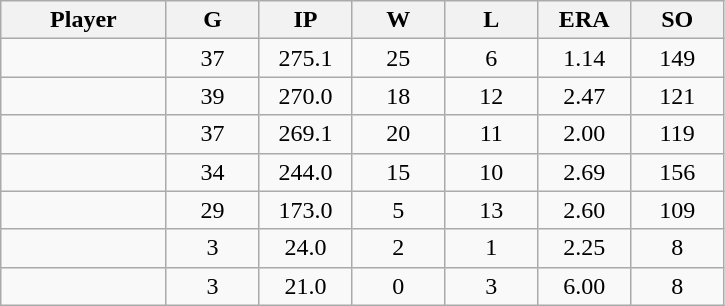<table class="wikitable sortable">
<tr>
<th bgcolor="#DDDDFF" width="16%">Player</th>
<th bgcolor="#DDDDFF" width="9%">G</th>
<th bgcolor="#DDDDFF" width="9%">IP</th>
<th bgcolor="#DDDDFF" width="9%">W</th>
<th bgcolor="#DDDDFF" width="9%">L</th>
<th bgcolor="#DDDDFF" width="9%">ERA</th>
<th bgcolor="#DDDDFF" width="9%">SO</th>
</tr>
<tr align="center">
<td></td>
<td>37</td>
<td>275.1</td>
<td>25</td>
<td>6</td>
<td>1.14</td>
<td>149</td>
</tr>
<tr align="center">
<td></td>
<td>39</td>
<td>270.0</td>
<td>18</td>
<td>12</td>
<td>2.47</td>
<td>121</td>
</tr>
<tr align="center">
<td></td>
<td>37</td>
<td>269.1</td>
<td>20</td>
<td>11</td>
<td>2.00</td>
<td>119</td>
</tr>
<tr align="center">
<td></td>
<td>34</td>
<td>244.0</td>
<td>15</td>
<td>10</td>
<td>2.69</td>
<td>156</td>
</tr>
<tr align="center">
<td></td>
<td>29</td>
<td>173.0</td>
<td>5</td>
<td>13</td>
<td>2.60</td>
<td>109</td>
</tr>
<tr align="center">
<td></td>
<td>3</td>
<td>24.0</td>
<td>2</td>
<td>1</td>
<td>2.25</td>
<td>8</td>
</tr>
<tr align="center">
<td></td>
<td>3</td>
<td>21.0</td>
<td>0</td>
<td>3</td>
<td>6.00</td>
<td>8</td>
</tr>
</table>
